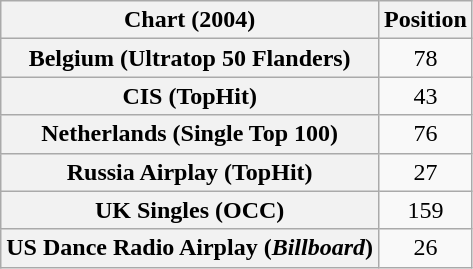<table class="wikitable sortable plainrowheaders" style="text-align:center">
<tr>
<th>Chart (2004)</th>
<th>Position</th>
</tr>
<tr>
<th scope="row">Belgium (Ultratop 50 Flanders)</th>
<td>78</td>
</tr>
<tr>
<th scope="row">CIS (TopHit)</th>
<td>43</td>
</tr>
<tr>
<th scope="row">Netherlands (Single Top 100)</th>
<td>76</td>
</tr>
<tr>
<th scope="row">Russia Airplay (TopHit)</th>
<td>27</td>
</tr>
<tr>
<th scope="row">UK Singles (OCC)</th>
<td>159</td>
</tr>
<tr>
<th scope="row">US Dance Radio Airplay (<em>Billboard</em>)</th>
<td>26</td>
</tr>
</table>
